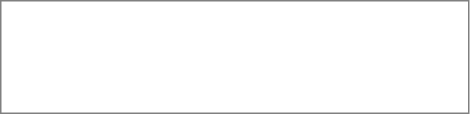<table width="50%" style="background:transparent; ">
<tr>
<td valign="top" width="50%" style="border:1px solid gray; "><br><div><table style="margin:1em auto;">
<tr>
<td style="padding: 0;"><br></td>
</tr>
</table>
</div></td>
<td valign="down" width="50%"><br></td>
</tr>
</table>
